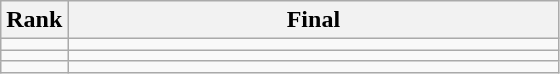<table class="wikitable">
<tr>
<th>Rank</th>
<th style="width: 20em">Final</th>
</tr>
<tr>
<td align="center"></td>
<td></td>
</tr>
<tr>
<td align="center"></td>
<td></td>
</tr>
<tr>
<td rowspan=1 align="center"></td>
<td></td>
</tr>
</table>
